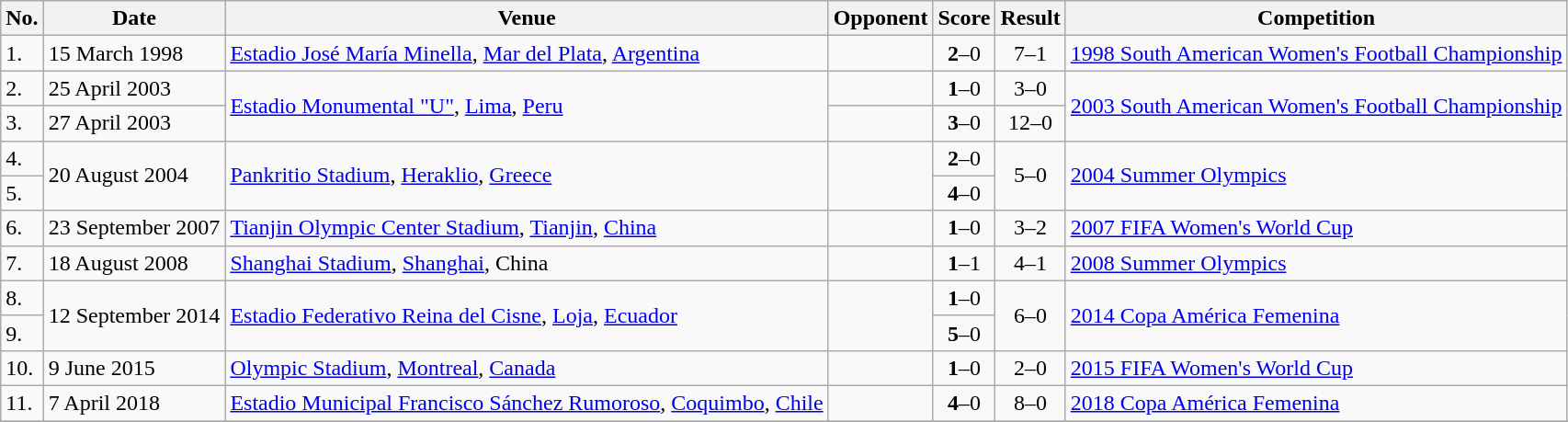<table class="wikitable">
<tr>
<th>No.</th>
<th>Date</th>
<th>Venue</th>
<th>Opponent</th>
<th>Score</th>
<th>Result</th>
<th>Competition</th>
</tr>
<tr>
<td>1.</td>
<td>15 March 1998</td>
<td><a href='#'>Estadio José María Minella</a>, <a href='#'>Mar del Plata</a>, <a href='#'>Argentina</a></td>
<td></td>
<td align=center><strong>2</strong>–0</td>
<td align=center>7–1</td>
<td><a href='#'>1998 South American Women's Football Championship</a></td>
</tr>
<tr>
<td>2.</td>
<td>25 April 2003</td>
<td rowspan=2><a href='#'>Estadio Monumental "U"</a>, <a href='#'>Lima</a>, <a href='#'>Peru</a></td>
<td></td>
<td align=center><strong>1</strong>–0</td>
<td align=center>3–0</td>
<td rowspan=2><a href='#'>2003 South American Women's Football Championship</a></td>
</tr>
<tr>
<td>3.</td>
<td>27 April 2003</td>
<td></td>
<td align=center><strong>3</strong>–0</td>
<td align=center>12–0</td>
</tr>
<tr>
<td>4.</td>
<td rowspan=2>20 August 2004</td>
<td rowspan=2><a href='#'>Pankritio Stadium</a>, <a href='#'>Heraklio</a>, <a href='#'>Greece</a></td>
<td rowspan=2></td>
<td align=center><strong>2</strong>–0</td>
<td rowspan=2 align=center>5–0</td>
<td rowspan=2><a href='#'>2004 Summer Olympics</a></td>
</tr>
<tr>
<td>5.</td>
<td align=center><strong>4</strong>–0</td>
</tr>
<tr>
<td>6.</td>
<td>23 September 2007</td>
<td><a href='#'>Tianjin Olympic Center Stadium</a>, <a href='#'>Tianjin</a>, <a href='#'>China</a></td>
<td></td>
<td align=center><strong>1</strong>–0</td>
<td align=center>3–2</td>
<td><a href='#'>2007 FIFA Women's World Cup</a></td>
</tr>
<tr>
<td>7.</td>
<td>18 August 2008</td>
<td><a href='#'>Shanghai Stadium</a>, <a href='#'>Shanghai</a>, China</td>
<td></td>
<td align=center><strong>1</strong>–1</td>
<td align=center>4–1</td>
<td><a href='#'>2008 Summer Olympics</a></td>
</tr>
<tr>
<td>8.</td>
<td rowspan=2>12 September 2014</td>
<td rowspan=2><a href='#'>Estadio Federativo Reina del Cisne</a>, <a href='#'>Loja</a>, <a href='#'>Ecuador</a></td>
<td rowspan=2></td>
<td align=center><strong>1</strong>–0</td>
<td rowspan=2 align=center>6–0</td>
<td rowspan=2><a href='#'>2014 Copa América Femenina</a></td>
</tr>
<tr>
<td>9.</td>
<td align=center><strong>5</strong>–0</td>
</tr>
<tr>
<td>10.</td>
<td>9 June 2015</td>
<td><a href='#'>Olympic Stadium</a>, <a href='#'>Montreal</a>, <a href='#'>Canada</a></td>
<td></td>
<td align=center><strong>1</strong>–0</td>
<td align=center>2–0</td>
<td><a href='#'>2015 FIFA Women's World Cup</a></td>
</tr>
<tr>
<td>11.</td>
<td>7 April 2018</td>
<td><a href='#'>Estadio Municipal Francisco Sánchez Rumoroso</a>, <a href='#'>Coquimbo</a>, <a href='#'>Chile</a></td>
<td></td>
<td align=center><strong>4</strong>–0</td>
<td align=center>8–0</td>
<td><a href='#'>2018 Copa América Femenina</a></td>
</tr>
<tr>
</tr>
</table>
